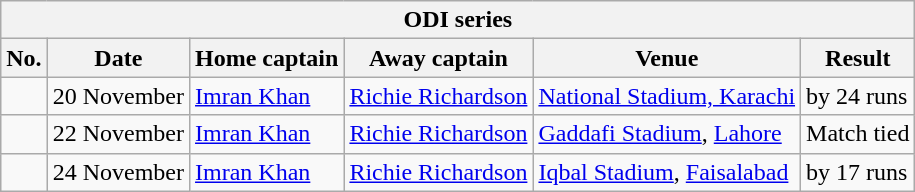<table class="wikitable">
<tr>
<th colspan="9">ODI series</th>
</tr>
<tr>
<th>No.</th>
<th>Date</th>
<th>Home captain</th>
<th>Away captain</th>
<th>Venue</th>
<th>Result</th>
</tr>
<tr>
<td></td>
<td>20 November</td>
<td><a href='#'>Imran Khan</a></td>
<td><a href='#'>Richie Richardson</a></td>
<td><a href='#'>National Stadium, Karachi</a></td>
<td> by 24 runs</td>
</tr>
<tr>
<td></td>
<td>22 November</td>
<td><a href='#'>Imran Khan</a></td>
<td><a href='#'>Richie Richardson</a></td>
<td><a href='#'>Gaddafi Stadium</a>, <a href='#'>Lahore</a></td>
<td>Match tied</td>
</tr>
<tr>
<td></td>
<td>24 November</td>
<td><a href='#'>Imran Khan</a></td>
<td><a href='#'>Richie Richardson</a></td>
<td><a href='#'>Iqbal Stadium</a>, <a href='#'>Faisalabad</a></td>
<td> by 17 runs</td>
</tr>
</table>
